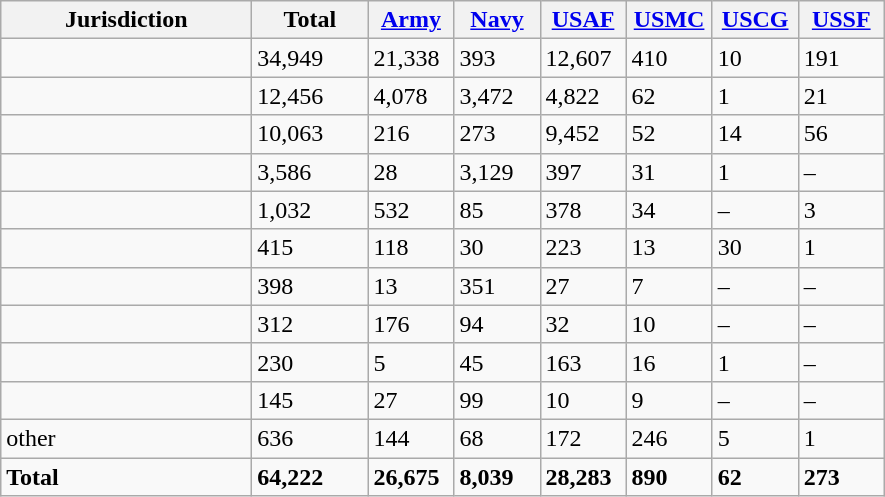<table class="wikitable defaultright col1left">
<tr>
<th scope="col" width="160">Jurisdiction</th>
<th scope="col" width="70">Total</th>
<th scope="col" width="50"><a href='#'>Army</a></th>
<th scope="col" width="50"><a href='#'>Navy</a></th>
<th scope="col" width="50"><a href='#'>USAF</a></th>
<th scope="col" width="50"><a href='#'>USMC</a></th>
<th scope="col" width="50"><a href='#'>USCG</a></th>
<th scope="col" width="50"><a href='#'>USSF</a></th>
</tr>
<tr>
<td></td>
<td>34,949</td>
<td>21,338</td>
<td>393</td>
<td>12,607</td>
<td>410</td>
<td>10</td>
<td>191</td>
</tr>
<tr>
<td></td>
<td>12,456</td>
<td>4,078</td>
<td>3,472</td>
<td>4,822</td>
<td>62</td>
<td>1</td>
<td>21</td>
</tr>
<tr>
<td></td>
<td>10,063</td>
<td>216</td>
<td>273</td>
<td>9,452</td>
<td>52</td>
<td>14</td>
<td>56</td>
</tr>
<tr>
<td></td>
<td>3,586</td>
<td>28</td>
<td>3,129</td>
<td>397</td>
<td>31</td>
<td>1</td>
<td>–</td>
</tr>
<tr>
<td></td>
<td>1,032</td>
<td>532</td>
<td>85</td>
<td>378</td>
<td>34</td>
<td>–</td>
<td>3</td>
</tr>
<tr>
<td></td>
<td>415</td>
<td>118</td>
<td>30</td>
<td>223</td>
<td>13</td>
<td>30</td>
<td>1</td>
</tr>
<tr>
<td></td>
<td>398</td>
<td>13</td>
<td>351</td>
<td>27</td>
<td>7</td>
<td>–</td>
<td>–</td>
</tr>
<tr>
<td></td>
<td>312</td>
<td>176</td>
<td>94</td>
<td>32</td>
<td>10</td>
<td>–</td>
<td>–</td>
</tr>
<tr>
<td></td>
<td>230</td>
<td>5</td>
<td>45</td>
<td>163</td>
<td>16</td>
<td>1</td>
<td>–</td>
</tr>
<tr>
<td></td>
<td>145</td>
<td>27</td>
<td>99</td>
<td>10</td>
<td>9</td>
<td>–</td>
<td>–</td>
</tr>
<tr>
<td>other</td>
<td>636</td>
<td>144</td>
<td>68</td>
<td>172</td>
<td>246</td>
<td>5</td>
<td>1</td>
</tr>
<tr>
<td><strong>Total</strong></td>
<td><strong>64,222</strong></td>
<td><strong>26,675</strong></td>
<td><strong>8,039</strong></td>
<td><strong>28,283</strong></td>
<td><strong>890</strong></td>
<td><strong>62</strong></td>
<td><strong>273</strong></td>
</tr>
</table>
